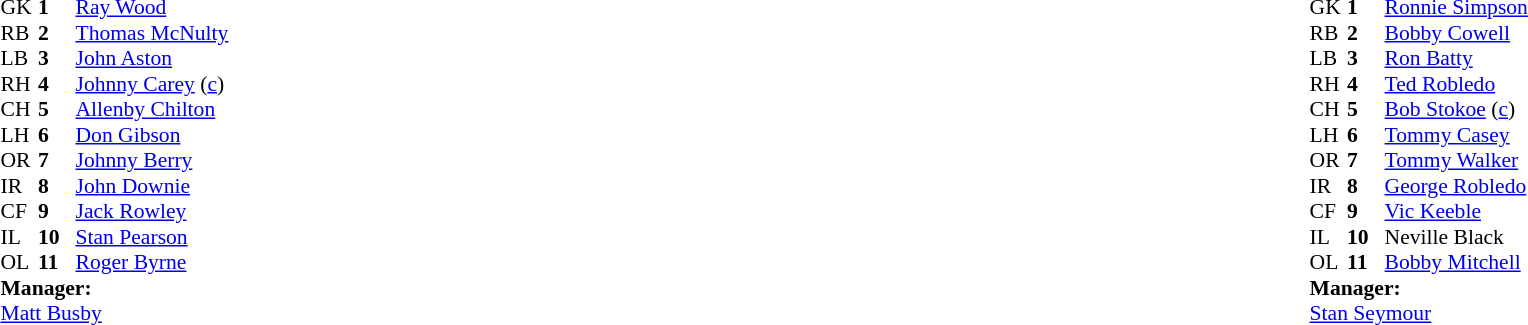<table width="100%">
<tr>
<td valign="top" width="50%"><br><table style="font-size: 90%" cellspacing="0" cellpadding="0">
<tr>
<td colspan="4"></td>
</tr>
<tr>
<th width="25"></th>
<th width="25"></th>
</tr>
<tr>
<td>GK</td>
<td><strong>1</strong></td>
<td> <a href='#'>Ray Wood</a></td>
</tr>
<tr>
<td>RB</td>
<td><strong>2</strong></td>
<td> <a href='#'>Thomas McNulty</a></td>
</tr>
<tr>
<td>LB</td>
<td><strong>3</strong></td>
<td> <a href='#'>John Aston</a></td>
</tr>
<tr>
<td>RH</td>
<td><strong>4</strong></td>
<td> <a href='#'>Johnny Carey</a> (<a href='#'>c</a>)</td>
</tr>
<tr>
<td>CH</td>
<td><strong>5</strong></td>
<td> <a href='#'>Allenby Chilton</a></td>
</tr>
<tr>
<td>LH</td>
<td><strong>6</strong></td>
<td> <a href='#'>Don Gibson</a></td>
</tr>
<tr>
<td>OR</td>
<td><strong>7</strong></td>
<td> <a href='#'>Johnny Berry</a></td>
</tr>
<tr>
<td>IR</td>
<td><strong>8</strong></td>
<td> <a href='#'>John Downie</a></td>
</tr>
<tr>
<td>CF</td>
<td><strong>9</strong></td>
<td> <a href='#'>Jack Rowley</a></td>
</tr>
<tr>
<td>IL</td>
<td><strong>10</strong></td>
<td> <a href='#'>Stan Pearson</a></td>
</tr>
<tr>
<td>OL</td>
<td><strong>11</strong></td>
<td> <a href='#'>Roger Byrne</a></td>
</tr>
<tr>
<td colspan=4><strong>Manager:</strong></td>
</tr>
<tr>
<td colspan="4"> <a href='#'>Matt Busby</a></td>
</tr>
</table>
</td>
<td valign="top"></td>
<td valign="top" width="50%"><br><table style="font-size: 90%" cellspacing="0" cellpadding="0" align=center>
<tr>
<td colspan="4"></td>
</tr>
<tr>
<th width="25"></th>
<th width="25"></th>
</tr>
<tr>
<td>GK</td>
<td><strong>1</strong></td>
<td> <a href='#'>Ronnie Simpson</a></td>
</tr>
<tr>
<td>RB</td>
<td><strong>2</strong></td>
<td> <a href='#'>Bobby Cowell</a></td>
</tr>
<tr>
<td>LB</td>
<td><strong>3</strong></td>
<td> <a href='#'>Ron Batty</a></td>
</tr>
<tr>
<td>RH</td>
<td><strong>4</strong></td>
<td> <a href='#'>Ted Robledo</a></td>
</tr>
<tr>
<td>CH</td>
<td><strong>5</strong></td>
<td> <a href='#'>Bob Stokoe</a> (<a href='#'>c</a>)</td>
</tr>
<tr>
<td>LH</td>
<td><strong>6</strong></td>
<td> <a href='#'>Tommy Casey</a></td>
</tr>
<tr>
<td>OR</td>
<td><strong>7</strong></td>
<td> <a href='#'>Tommy Walker</a></td>
</tr>
<tr>
<td>IR</td>
<td><strong>8</strong></td>
<td> <a href='#'>George Robledo</a></td>
</tr>
<tr>
<td>CF</td>
<td><strong>9</strong></td>
<td> <a href='#'>Vic Keeble</a></td>
</tr>
<tr>
<td>IL</td>
<td><strong>10</strong></td>
<td> Neville Black</td>
</tr>
<tr>
<td>OL</td>
<td><strong>11</strong></td>
<td> <a href='#'>Bobby Mitchell</a></td>
</tr>
<tr>
<td colspan=4><strong>Manager:</strong></td>
</tr>
<tr>
<td colspan="4"> <a href='#'>Stan Seymour</a></td>
</tr>
</table>
</td>
</tr>
</table>
